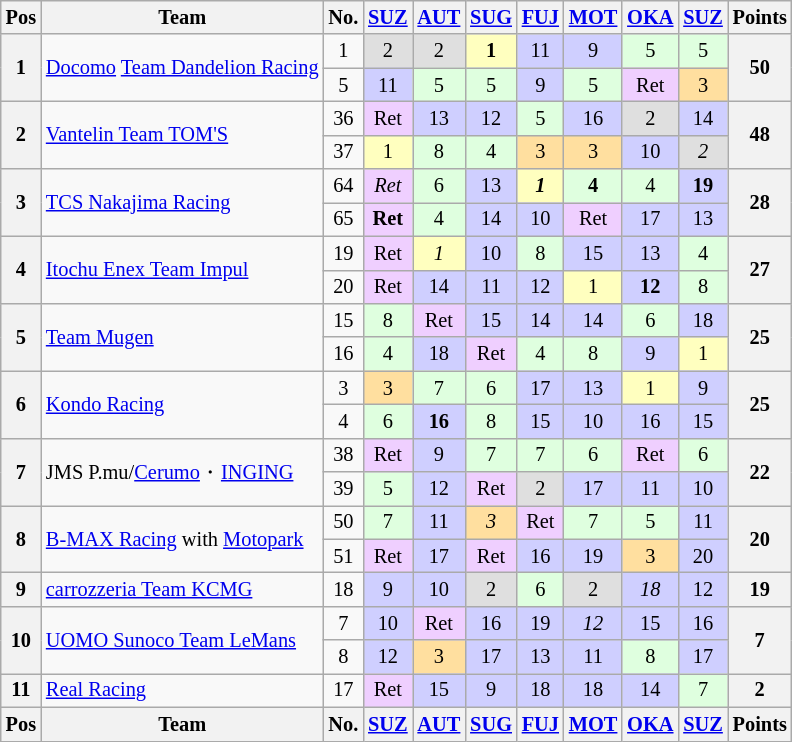<table class="wikitable" style="font-size:85%; text-align:center">
<tr style="background:#f9f9f9" valign="top">
<th valign="middle">Pos</th>
<th valign="middle">Team</th>
<th valign="middle">No.</th>
<th><a href='#'>SUZ</a></th>
<th><a href='#'>AUT</a></th>
<th><a href='#'>SUG</a></th>
<th><a href='#'>FUJ</a></th>
<th><a href='#'>MOT</a></th>
<th><a href='#'>OKA</a></th>
<th><a href='#'>SUZ</a></th>
<th valign="middle">Points</th>
</tr>
<tr>
<th rowspan=2>1</th>
<td align="left" rowspan=2><a href='#'>Docomo</a> <a href='#'>Team Dandelion Racing</a></td>
<td>1</td>
<td bgcolor="#dfdfdf">2</td>
<td bgcolor="#dfdfdf">2</td>
<td bgcolor="#ffffbf"><strong>1</strong></td>
<td bgcolor="#cfcfff">11</td>
<td bgcolor="#cfcfff">9</td>
<td bgcolor="#dfffdf">5</td>
<td bgcolor="#dfffdf">5</td>
<th rowspan=2>50</th>
</tr>
<tr>
<td>5</td>
<td bgcolor="#cfcfff">11</td>
<td bgcolor="#dfffdf">5</td>
<td bgcolor="#dfffdf">5</td>
<td bgcolor="#cfcfff">9</td>
<td bgcolor="#dfffdf">5</td>
<td bgcolor="#efcfff">Ret</td>
<td bgcolor="#ffdf9f">3</td>
</tr>
<tr>
<th rowspan=2>2</th>
<td align="left" rowspan=2><a href='#'>Vantelin Team TOM'S</a></td>
<td>36</td>
<td bgcolor="#efcfff">Ret</td>
<td bgcolor="#cfcfff">13</td>
<td bgcolor="#cfcfff">12</td>
<td bgcolor="#dfffdf">5</td>
<td bgcolor="#cfcfff">16</td>
<td bgcolor="#dfdfdf">2</td>
<td bgcolor="#cfcfff">14</td>
<th rowspan=2>48</th>
</tr>
<tr>
<td>37</td>
<td bgcolor="#ffffbf">1</td>
<td bgcolor="#dfffdf">8</td>
<td bgcolor="#dfffdf">4</td>
<td bgcolor="#ffdf9f">3</td>
<td bgcolor="#ffdf9f">3</td>
<td bgcolor="#cfcfff">10</td>
<td bgcolor="#dfdfdf"><em>2</em></td>
</tr>
<tr>
<th rowspan=2>3</th>
<td align="left" rowspan=2><a href='#'>TCS Nakajima Racing</a></td>
<td>64</td>
<td bgcolor="#efcfff"><em>Ret</em></td>
<td bgcolor="#dfffdf">6</td>
<td bgcolor="#cfcfff">13</td>
<td bgcolor="#ffffbf"><strong><em>1</em></strong></td>
<td bgcolor="#dfffdf"><strong>4</strong></td>
<td bgcolor="#dfffdf">4</td>
<td bgcolor="#cfcfff"><strong>19</strong></td>
<th rowspan=2>28</th>
</tr>
<tr>
<td>65</td>
<td bgcolor="#efcfff"><strong>Ret</strong></td>
<td bgcolor="#dfffdf">4</td>
<td bgcolor="#cfcfff">14</td>
<td bgcolor="#cfcfff">10</td>
<td bgcolor="#efcfff">Ret</td>
<td bgcolor="#cfcfff">17</td>
<td bgcolor="#cfcfff">13</td>
</tr>
<tr>
<th rowspan="2">4</th>
<td rowspan="2" align="left"><a href='#'>Itochu Enex Team Impul</a></td>
<td>19</td>
<td bgcolor="#efcfff">Ret</td>
<td bgcolor="#ffffbf"><em>1</em></td>
<td bgcolor="#cfcfff">10</td>
<td bgcolor="#dfffdf">8</td>
<td bgcolor="#cfcfff">15</td>
<td bgcolor="#cfcfff">13</td>
<td bgcolor="#dfffdf">4</td>
<th rowspan="2">27</th>
</tr>
<tr>
<td>20</td>
<td bgcolor="#efcfff">Ret</td>
<td bgcolor="#cfcfff">14</td>
<td bgcolor="#cfcfff">11</td>
<td bgcolor="#cfcfff">12</td>
<td bgcolor="#ffffbf">1</td>
<td bgcolor="#cfcfff"><strong>12</strong></td>
<td bgcolor="#dfffdf">8</td>
</tr>
<tr>
<th rowspan="2">5</th>
<td align="left" rowspan="2"><a href='#'>Team Mugen</a></td>
<td>15</td>
<td bgcolor="#dfffdf">8</td>
<td bgcolor="#efcfff">Ret</td>
<td bgcolor="#cfcfff">15</td>
<td bgcolor="#cfcfff">14</td>
<td bgcolor="#cfcfff">14</td>
<td bgcolor="#dfffdf">6</td>
<td bgcolor="#cfcfff">18</td>
<th rowspan="2">25</th>
</tr>
<tr>
<td>16</td>
<td bgcolor="#dfffdf">4</td>
<td bgcolor="#cfcfff">18</td>
<td bgcolor="#efcfff">Ret</td>
<td bgcolor="#dfffdf">4</td>
<td bgcolor="#dfffdf">8</td>
<td bgcolor="#cfcfff">9</td>
<td bgcolor="#ffffbf">1</td>
</tr>
<tr>
<th rowspan=2>6</th>
<td align="left" rowspan=2><a href='#'>Kondo Racing</a></td>
<td>3</td>
<td bgcolor="#ffdf9f">3</td>
<td bgcolor="#dfffdf">7</td>
<td bgcolor="#dfffdf">6</td>
<td bgcolor="#cfcfff">17</td>
<td bgcolor="#cfcfff">13</td>
<td bgcolor="#ffffbf">1</td>
<td bgcolor="#cfcfff">9</td>
<th rowspan=2>25</th>
</tr>
<tr>
<td>4</td>
<td bgcolor="#dfffdf">6</td>
<td bgcolor="#cfcfff"><strong>16</strong></td>
<td bgcolor="#dfffdf">8</td>
<td bgcolor="#cfcfff">15</td>
<td bgcolor="#cfcfff">10</td>
<td bgcolor="#cfcfff">16</td>
<td bgcolor="#cfcfff">15</td>
</tr>
<tr>
<th rowspan=2>7</th>
<td align="left" rowspan=2>JMS P.mu/<a href='#'>Cerumo</a>・<a href='#'>INGING</a></td>
<td>38</td>
<td bgcolor="#efcfff">Ret</td>
<td bgcolor="#cfcfff">9</td>
<td bgcolor="#dfffdf">7</td>
<td bgcolor="#dfffdf">7</td>
<td bgcolor="#dfffdf">6</td>
<td bgcolor="#efcfff">Ret</td>
<td bgcolor="#dfffdf">6</td>
<th rowspan=2>22</th>
</tr>
<tr>
<td>39</td>
<td bgcolor="#dfffdf">5</td>
<td bgcolor="#cfcfff">12</td>
<td bgcolor="#efcfff">Ret</td>
<td bgcolor="#dfdfdf">2</td>
<td bgcolor="#cfcfff">17</td>
<td bgcolor="#cfcfff">11</td>
<td bgcolor="#cfcfff">10</td>
</tr>
<tr>
<th rowspan="2">8</th>
<td align="left" rowspan="2"><a href='#'>B-MAX Racing</a> with <a href='#'>Motopark</a></td>
<td>50</td>
<td bgcolor="#dfffdf">7</td>
<td bgcolor="#cfcfff">11</td>
<td bgcolor="#ffdf9f"><em>3</em></td>
<td bgcolor="#efcfff">Ret</td>
<td bgcolor="#dfffdf">7</td>
<td bgcolor="#dfffdf">5</td>
<td bgcolor="#cfcfff">11</td>
<th rowspan="2">20</th>
</tr>
<tr>
<td>51</td>
<td bgcolor="#efcfff">Ret</td>
<td bgcolor="#cfcfff">17</td>
<td bgcolor="#efcfff">Ret</td>
<td bgcolor="#cfcfff">16</td>
<td bgcolor="#cfcfff">19</td>
<td bgcolor="#ffdf9f">3</td>
<td bgcolor="#cfcfff">20</td>
</tr>
<tr>
<th>9</th>
<td align="left"><a href='#'>carrozzeria Team KCMG</a></td>
<td>18</td>
<td bgcolor="#cfcfff">9</td>
<td bgcolor="#cfcfff">10</td>
<td bgcolor="#dfdfdf">2</td>
<td bgcolor="#dfffdf">6</td>
<td bgcolor="#dfdfdf">2</td>
<td bgcolor="#cfcfff"><em>18</em></td>
<td bgcolor="#cfcfff">12</td>
<th>19</th>
</tr>
<tr>
<th rowspan=2>10</th>
<td align="left" rowspan=2><a href='#'>UOMO Sunoco Team LeMans</a></td>
<td>7</td>
<td bgcolor="#cfcfff">10</td>
<td bgcolor="#efcfff">Ret</td>
<td bgcolor="#cfcfff">16</td>
<td bgcolor="#cfcfff">19</td>
<td bgcolor="#cfcfff"><em>12</em></td>
<td bgcolor="#cfcfff">15</td>
<td bgcolor="#cfcfff">16</td>
<th rowspan=2>7</th>
</tr>
<tr>
<td>8</td>
<td bgcolor="#cfcfff">12</td>
<td bgcolor="#ffdf9f">3</td>
<td bgcolor="#cfcfff">17</td>
<td bgcolor="#cfcfff">13</td>
<td bgcolor="#cfcfff">11</td>
<td bgcolor="#dfffdf">8</td>
<td bgcolor="#cfcfff">17</td>
</tr>
<tr>
<th>11</th>
<td align="left"><a href='#'>Real Racing</a></td>
<td>17</td>
<td bgcolor="#efcfff">Ret</td>
<td bgcolor="#cfcfff">15</td>
<td bgcolor="#cfcfff">9</td>
<td bgcolor="#cfcfff">18</td>
<td bgcolor="#cfcfff">18</td>
<td bgcolor="#cfcfff">14</td>
<td bgcolor="#dfffdf">7</td>
<th>2</th>
</tr>
<tr>
<th valign="middle">Pos</th>
<th valign="middle">Team</th>
<th valign="middle">No.</th>
<th><a href='#'>SUZ</a></th>
<th><a href='#'>AUT</a></th>
<th><a href='#'>SUG</a></th>
<th><a href='#'>FUJ</a></th>
<th><a href='#'>MOT</a></th>
<th><a href='#'>OKA</a></th>
<th><a href='#'>SUZ</a></th>
<th valign="middle">Points</th>
</tr>
</table>
